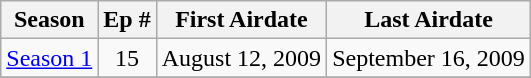<table class="wikitable">
<tr>
<th>Season</th>
<th>Ep #</th>
<th>First Airdate</th>
<th>Last Airdate</th>
</tr>
<tr>
<td style="text-align: left; top"><a href='#'>Season 1</a></td>
<td style="text-align: center; top">15</td>
<td style="text-align: center; top">August 12, 2009</td>
<td style="text-align: center; top">September 16, 2009</td>
</tr>
<tr>
</tr>
</table>
